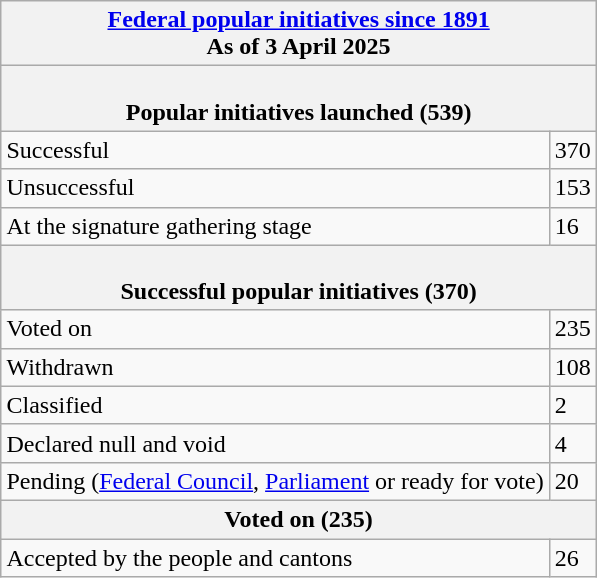<table class="wikitable" style="float: right">
<tr>
<th colspan="2"><a href='#'>Federal popular initiatives since 1891</a><br>As of 3 April 2025</th>
</tr>
<tr>
<th colspan="2"><br>Popular initiatives launched (539)</th>
</tr>
<tr>
<td>Successful</td>
<td>370</td>
</tr>
<tr>
<td>Unsuccessful</td>
<td>153</td>
</tr>
<tr>
<td>At the signature gathering stage</td>
<td>16</td>
</tr>
<tr>
<th colspan="2"><br>Successful popular initiatives (370)</th>
</tr>
<tr>
<td>Voted on</td>
<td>235</td>
</tr>
<tr>
<td>Withdrawn</td>
<td>108</td>
</tr>
<tr>
<td>Classified</td>
<td>2</td>
</tr>
<tr>
<td>Declared null and void</td>
<td>4</td>
</tr>
<tr>
<td>Pending (<a href='#'>Federal Council</a>, <a href='#'>Parliament</a> or ready for vote)</td>
<td>20</td>
</tr>
<tr>
<th colspan="2">Voted on (235)</th>
</tr>
<tr>
<td>Accepted by the people and cantons</td>
<td>26</td>
</tr>
</table>
